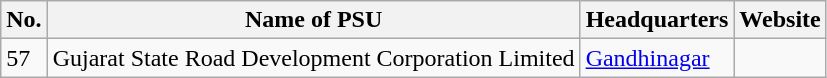<table class="wikitable">
<tr>
<th>No.</th>
<th>Name of PSU</th>
<th>Headquarters</th>
<th>Website</th>
</tr>
<tr>
<td>57</td>
<td>Gujarat State Road Development Corporation Limited</td>
<td><a href='#'>Gandhinagar</a></td>
<td></td>
</tr>
</table>
